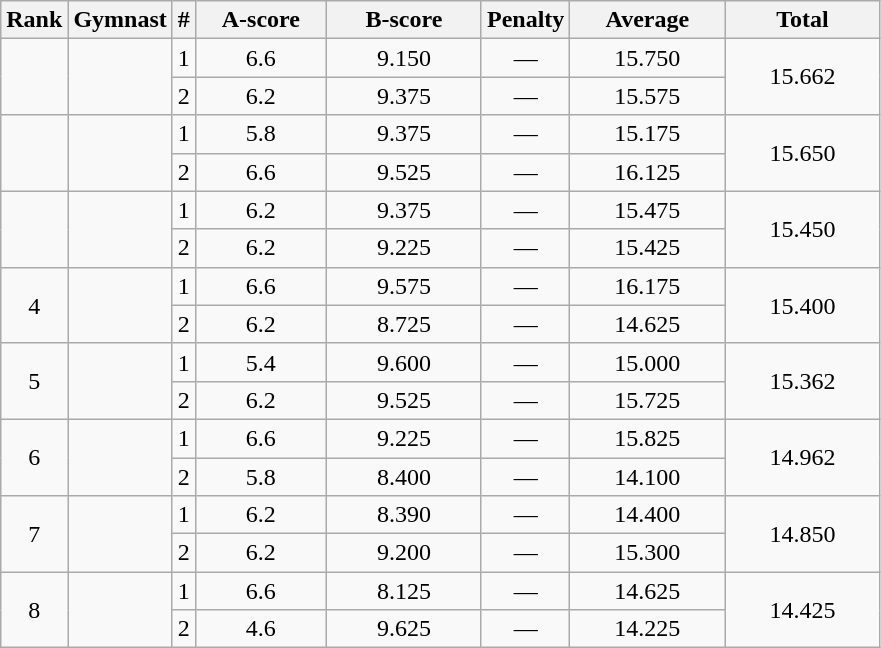<table class="wikitable" style="text-align:center">
<tr>
<th>Rank</th>
<th>Gymnast</th>
<th>#</th>
<th style="width:5em">A-score</th>
<th style="width:6em">B-score</th>
<th style="width:3em">Penalty</th>
<th style="width:6em">Average</th>
<th style="width:6em">Total</th>
</tr>
<tr>
<td rowspan=2></td>
<td rowspan=2 align=left></td>
<td>1</td>
<td>6.6</td>
<td>9.150</td>
<td>—</td>
<td>15.750</td>
<td rowspan=2>15.662</td>
</tr>
<tr>
<td>2</td>
<td>6.2</td>
<td>9.375</td>
<td>—</td>
<td>15.575</td>
</tr>
<tr>
<td rowspan=2></td>
<td rowspan=2 align=left></td>
<td>1</td>
<td>5.8</td>
<td>9.375</td>
<td>—</td>
<td>15.175</td>
<td rowspan=2>15.650</td>
</tr>
<tr>
<td>2</td>
<td>6.6</td>
<td>9.525</td>
<td>—</td>
<td>16.125</td>
</tr>
<tr>
<td rowspan=2></td>
<td rowspan=2 align=left></td>
<td>1</td>
<td>6.2</td>
<td>9.375</td>
<td>—</td>
<td>15.475</td>
<td rowspan=2>15.450</td>
</tr>
<tr>
<td>2</td>
<td>6.2</td>
<td>9.225</td>
<td>—</td>
<td>15.425</td>
</tr>
<tr>
<td rowspan=2>4</td>
<td rowspan=2 align=left></td>
<td>1</td>
<td>6.6</td>
<td>9.575</td>
<td>—</td>
<td>16.175</td>
<td rowspan=2>15.400</td>
</tr>
<tr>
<td>2</td>
<td>6.2</td>
<td>8.725</td>
<td>—</td>
<td>14.625</td>
</tr>
<tr>
<td rowspan=2>5</td>
<td rowspan=2 align=left></td>
<td>1</td>
<td>5.4</td>
<td>9.600</td>
<td>—</td>
<td>15.000</td>
<td rowspan=2>15.362</td>
</tr>
<tr>
<td>2</td>
<td>6.2</td>
<td>9.525</td>
<td>—</td>
<td>15.725</td>
</tr>
<tr>
<td rowspan=2>6</td>
<td rowspan=2 align=left></td>
<td>1</td>
<td>6.6</td>
<td>9.225</td>
<td>—</td>
<td>15.825</td>
<td rowspan=2>14.962</td>
</tr>
<tr>
<td>2</td>
<td>5.8</td>
<td>8.400</td>
<td>—</td>
<td>14.100</td>
</tr>
<tr>
<td rowspan=2>7</td>
<td rowspan=2 align=left></td>
<td>1</td>
<td>6.2</td>
<td>8.390</td>
<td>—</td>
<td>14.400</td>
<td rowspan=2>14.850</td>
</tr>
<tr>
<td>2</td>
<td>6.2</td>
<td>9.200</td>
<td>—</td>
<td>15.300</td>
</tr>
<tr>
<td rowspan=2>8</td>
<td rowspan=2 align=left></td>
<td>1</td>
<td>6.6</td>
<td>8.125</td>
<td>—</td>
<td>14.625</td>
<td rowspan=2>14.425</td>
</tr>
<tr>
<td>2</td>
<td>4.6</td>
<td>9.625</td>
<td>—</td>
<td>14.225</td>
</tr>
</table>
